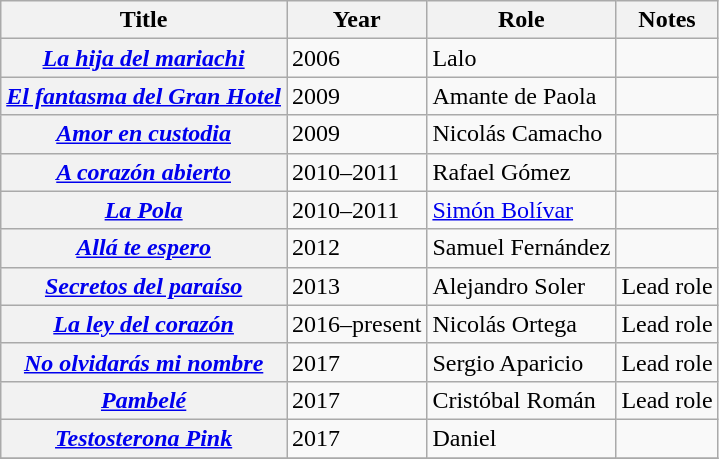<table class="wikitable plainrowheaders sortable">
<tr>
<th scope="col">Title</th>
<th scope="col">Year</th>
<th scope="col">Role</th>
<th scope="col" class="unsortable">Notes</th>
</tr>
<tr>
<th scope=row><em><a href='#'>La hija del mariachi</a></em></th>
<td>2006</td>
<td>Lalo</td>
<td></td>
</tr>
<tr>
<th scope=row><em><a href='#'>El fantasma del Gran Hotel</a></em></th>
<td>2009</td>
<td>Amante de Paola</td>
<td></td>
</tr>
<tr>
<th scope=row><em><a href='#'>Amor en custodia</a></em></th>
<td>2009</td>
<td>Nicolás Camacho</td>
<td></td>
</tr>
<tr>
<th scope=row><em><a href='#'>A corazón abierto</a></em></th>
<td>2010–2011</td>
<td>Rafael Gómez</td>
<td></td>
</tr>
<tr>
<th scope=row><em><a href='#'>La Pola</a></em></th>
<td>2010–2011</td>
<td><a href='#'>Simón Bolívar</a></td>
<td></td>
</tr>
<tr>
<th scope=row><em><a href='#'>Allá te espero</a></em></th>
<td>2012</td>
<td>Samuel Fernández</td>
<td></td>
</tr>
<tr>
<th scope=row><em><a href='#'>Secretos del paraíso</a></em></th>
<td>2013</td>
<td>Alejandro Soler</td>
<td>Lead role</td>
</tr>
<tr>
<th scope=row><em><a href='#'>La ley del corazón</a></em></th>
<td>2016–present</td>
<td>Nicolás Ortega</td>
<td>Lead role</td>
</tr>
<tr>
<th scope=row><em><a href='#'>No olvidarás mi nombre</a></em></th>
<td>2017</td>
<td>Sergio Aparicio</td>
<td>Lead role</td>
</tr>
<tr>
<th scope=row><em><a href='#'>Pambelé</a></em></th>
<td>2017</td>
<td>Cristóbal Román</td>
<td>Lead role</td>
</tr>
<tr>
<th scope=row><em><a href='#'>Testosterona Pink</a></em></th>
<td>2017</td>
<td>Daniel</td>
<td></td>
</tr>
<tr>
</tr>
</table>
